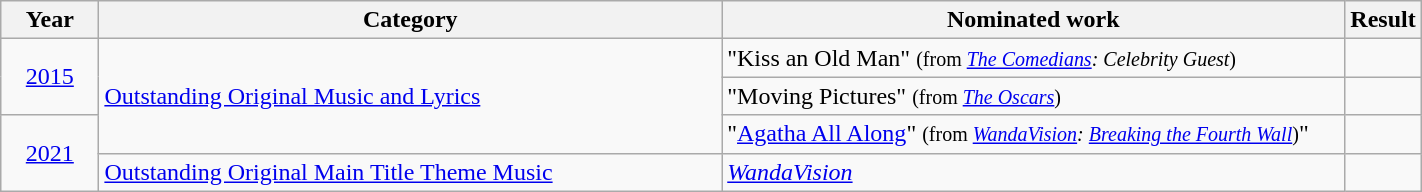<table class="wikitable sortable" width = 75%>
<tr>
<th width=7%>Year</th>
<th width=45%>Category</th>
<th width=45%>Nominated work</th>
<th width=8%>Result</th>
</tr>
<tr>
<td rowspan="2" style="text-align:center;"><a href='#'>2015</a></td>
<td rowspan="3"><a href='#'>Outstanding Original Music and Lyrics</a></td>
<td>"Kiss an Old Man" <small>(from <em><a href='#'>The Comedians</a>: Celebrity Guest</em>)</small></td>
<td></td>
</tr>
<tr>
<td>"Moving Pictures" <small>(from <em><a href='#'>The Oscars</a></em>)</small></td>
<td></td>
</tr>
<tr>
<td rowspan="2" style="text-align:center;"><a href='#'>2021</a></td>
<td>"<a href='#'>Agatha All Along</a>" <small>(from <em><a href='#'>WandaVision</a>: <a href='#'>Breaking the Fourth Wall</a></em>)</small>"</td>
<td></td>
</tr>
<tr>
<td><a href='#'>Outstanding Original Main Title Theme Music</a></td>
<td><em><a href='#'>WandaVision</a></em></td>
<td></td>
</tr>
</table>
